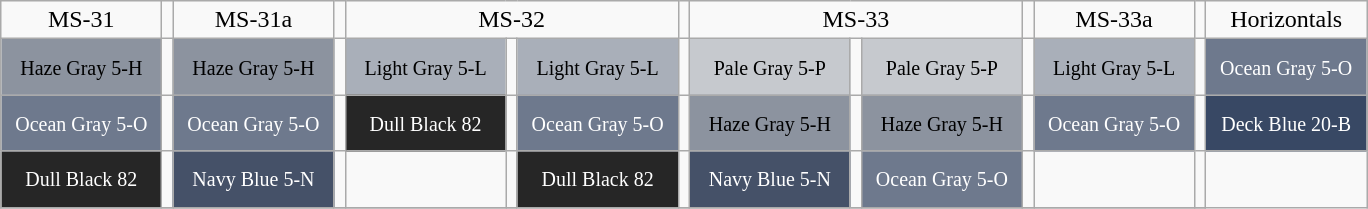<table class="wikitable" border="1">
<tr align="center">
<td>MS-31</td>
<td></td>
<td>MS-31a</td>
<td></td>
<td colspan=3>MS-32</td>
<td></td>
<td colspan=3>MS-33</td>
<td></td>
<td>MS-33a</td>
<td></td>
<td>Horizontals</td>
</tr>
<tr>
<td Style="height:30px; width:100px; background:#8C939F;" align="center"><small>Haze Gray 5-H</small></td>
<td></td>
<td Style="height:30px; width:100px; background:#8C939F;" align="center"><small>Haze Gray 5-H</small></td>
<td></td>
<td Style="height:30px; width:100px; background:#A9AFB9;" align="center"><small>Light Gray 5-L</small></td>
<td></td>
<td Style="height:30px; width:100px; background:#A9AFB9;" align="center"><small>Light Gray 5-L</small></td>
<td></td>
<td Style="height:30px; width:100px; background:#C6C9CE;" align="center"><small>Pale Gray 5-P</small></td>
<td></td>
<td Style="height:30px; width:100px; background:#C6C9CE;" align="center"><small>Pale Gray 5-P</small></td>
<td></td>
<td Style="height:30px; width:100px; background:#A9AFB9;" align="center"><small>Light Gray 5-L</small></td>
<td></td>
<td Style="height:30px; width:100px; background:#6E798D; color:white;" align="center"><small>Ocean Gray 5-O</small></td>
</tr>
<tr>
<td Style="height:30px; width:100px; background:#6E798D; color:white;" align="center"><small>Ocean Gray 5-O</small></td>
<td></td>
<td Style="height:30px; width:100px; background:#6E798D; color:white;" align="center"><small>Ocean Gray 5-O</small></td>
<td></td>
<td Style="height:30px; width:100px; background:#262626; color:white;" align="center"><small>Dull Black 82</small></td>
<td></td>
<td Style="height:30px; width:100px; background:#6E798D; color:white;" align="center"><small>Ocean Gray 5-O</small></td>
<td></td>
<td Style="height:30px; width:100px; background:#8C939F;" align="center"><small>Haze Gray 5-H</small></td>
<td></td>
<td Style="height:30px; width:100px; background:#8C939F;" align="center"><small>Haze Gray 5-H</small></td>
<td></td>
<td Style="height:30px; width:100px; background:#6E798D; color:white;" align="center"><small>Ocean Gray 5-O</small></td>
<td></td>
<td Style="height:30px; width:100px; background:#384864; color:white;" align="center"><small>Deck Blue 20-B</small></td>
</tr>
<tr>
<td Style="height:30px; width:100px; background:#262626; color:white;" align="center"><small>Dull Black 82</small></td>
<td></td>
<td Style="height:30px; width:100px; background:#455168; color:white;" align="center"><small>Navy Blue 5-N</small></td>
<td></td>
<td></td>
<td></td>
<td Style="height:30px; width:100px; background:#262626; color:white;" align="center"><small>Dull Black 82</small></td>
<td></td>
<td Style="height:30px; width:100px; background:#455168; color:white;" align="center"><small>Navy Blue 5-N</small></td>
<td></td>
<td Style="height:30px; width:100px; background:#6E798D; color:white;" align="center"><small>Ocean Gray 5-O</small></td>
<td></td>
<td></td>
<td></td>
</tr>
<tr>
</tr>
</table>
